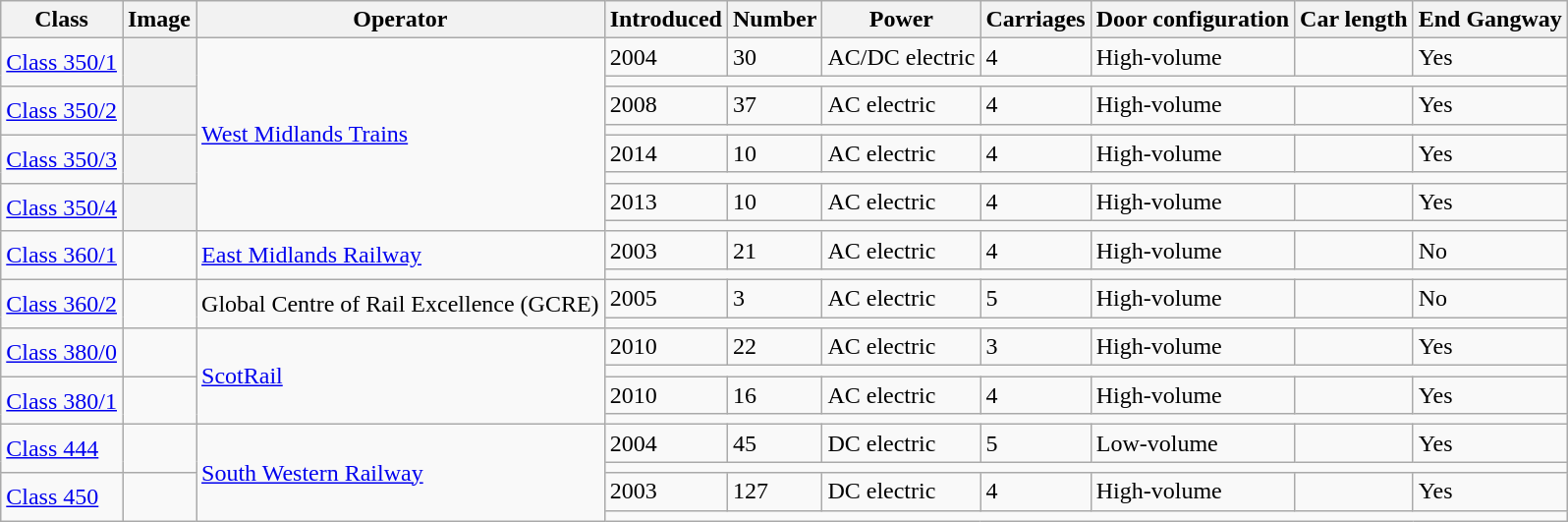<table class="wikitable">
<tr>
<th>Class</th>
<th>Image</th>
<th>Operator</th>
<th>Introduced</th>
<th>Number</th>
<th>Power</th>
<th>Carriages</th>
<th>Door configuration</th>
<th>Car length</th>
<th>End Gangway</th>
</tr>
<tr>
<td rowspan="2"><a href='#'>Class 350/1</a></td>
<th rowspan="2"></th>
<td rowspan="8"><a href='#'>West Midlands Trains</a></td>
<td>2004</td>
<td>30</td>
<td>AC/DC electric</td>
<td>4</td>
<td>High-volume</td>
<td></td>
<td>Yes</td>
</tr>
<tr>
<td colspan="7"></td>
</tr>
<tr>
<td rowspan="2"><a href='#'>Class 350/2</a></td>
<th rowspan="2"></th>
<td>2008</td>
<td>37</td>
<td>AC electric</td>
<td>4</td>
<td>High-volume</td>
<td></td>
<td>Yes</td>
</tr>
<tr>
<td colspan="7"></td>
</tr>
<tr>
<td rowspan="2"><a href='#'>Class 350/3</a></td>
<th rowspan="2"></th>
<td>2014</td>
<td>10</td>
<td>AC electric</td>
<td>4</td>
<td>High-volume</td>
<td></td>
<td>Yes</td>
</tr>
<tr>
<td colspan="7"></td>
</tr>
<tr>
<td rowspan="2"><a href='#'>Class 350/4</a></td>
<th rowspan="2"></th>
<td>2013</td>
<td>10</td>
<td>AC electric</td>
<td>4</td>
<td>High-volume</td>
<td></td>
<td>Yes</td>
</tr>
<tr>
<td colspan="7"></td>
</tr>
<tr>
<td rowspan="2"><a href='#'>Class 360/1</a></td>
<td rowspan="2"></td>
<td rowspan="2"><a href='#'>East Midlands Railway</a></td>
<td>2003</td>
<td>21</td>
<td>AC electric</td>
<td>4</td>
<td>High-volume</td>
<td></td>
<td>No</td>
</tr>
<tr>
<td colspan="7"></td>
</tr>
<tr>
<td rowspan="2"><a href='#'>Class 360/2</a></td>
<td rowspan="2"></td>
<td rowspan="2">Global Centre of Rail Excellence (GCRE)</td>
<td>2005</td>
<td>3</td>
<td>AC electric</td>
<td>5</td>
<td>High-volume</td>
<td></td>
<td>No</td>
</tr>
<tr>
<td colspan="7"></td>
</tr>
<tr>
<td rowspan="2"><a href='#'>Class 380/0</a></td>
<td rowspan="2"></td>
<td rowspan="4"><a href='#'>ScotRail</a></td>
<td>2010</td>
<td>22</td>
<td>AC electric</td>
<td>3</td>
<td>High-volume</td>
<td></td>
<td>Yes</td>
</tr>
<tr>
<td colspan="7"></td>
</tr>
<tr>
<td rowspan="2"><a href='#'>Class 380/1</a></td>
<td rowspan="2"></td>
<td>2010</td>
<td>16</td>
<td>AC electric</td>
<td>4</td>
<td>High-volume</td>
<td></td>
<td>Yes</td>
</tr>
<tr>
<td colspan="7"></td>
</tr>
<tr>
<td rowspan="2"><a href='#'>Class 444</a></td>
<td rowspan="2"></td>
<td rowspan="4"><a href='#'>South Western Railway</a></td>
<td>2004</td>
<td>45</td>
<td>DC electric</td>
<td>5</td>
<td>Low-volume</td>
<td></td>
<td>Yes</td>
</tr>
<tr>
<td colspan="7"></td>
</tr>
<tr>
<td rowspan="2"><a href='#'>Class 450</a></td>
<td rowspan="2"></td>
<td>2003</td>
<td>127</td>
<td>DC electric</td>
<td>4</td>
<td>High-volume</td>
<td></td>
<td>Yes</td>
</tr>
<tr>
<td colspan="7"></td>
</tr>
</table>
